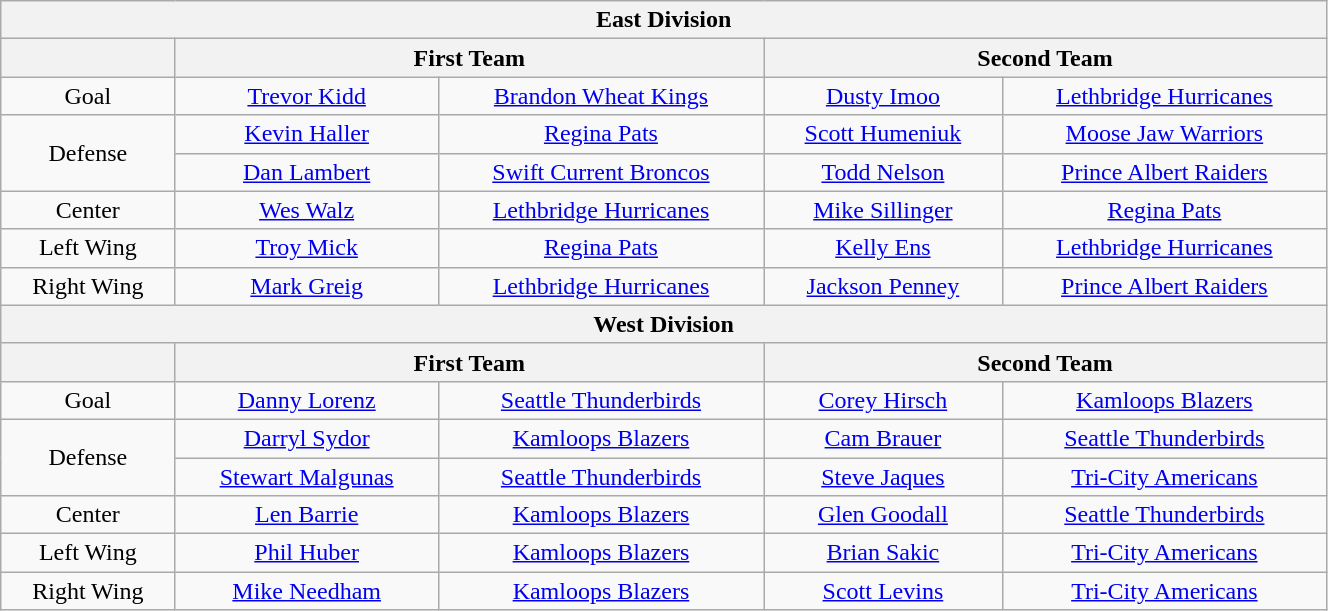<table class="wikitable" style="text-align:center;" width="70%">
<tr>
<th colspan="5">East Division</th>
</tr>
<tr>
<th></th>
<th colspan="2">First Team</th>
<th colspan="2">Second Team</th>
</tr>
<tr>
<td>Goal</td>
<td><a href='#'>Trevor Kidd</a></td>
<td><a href='#'>Brandon Wheat Kings</a></td>
<td><a href='#'>Dusty Imoo</a></td>
<td><a href='#'>Lethbridge Hurricanes</a></td>
</tr>
<tr>
<td rowspan="2">Defense</td>
<td><a href='#'>Kevin Haller</a></td>
<td><a href='#'>Regina Pats</a></td>
<td><a href='#'>Scott Humeniuk</a></td>
<td><a href='#'>Moose Jaw Warriors</a></td>
</tr>
<tr>
<td><a href='#'>Dan Lambert</a></td>
<td><a href='#'>Swift Current Broncos</a></td>
<td><a href='#'>Todd Nelson</a></td>
<td><a href='#'>Prince Albert Raiders</a></td>
</tr>
<tr>
<td>Center</td>
<td><a href='#'>Wes Walz</a></td>
<td><a href='#'>Lethbridge Hurricanes</a></td>
<td><a href='#'>Mike Sillinger</a></td>
<td><a href='#'>Regina Pats</a></td>
</tr>
<tr>
<td>Left Wing</td>
<td><a href='#'>Troy Mick</a></td>
<td><a href='#'>Regina Pats</a></td>
<td><a href='#'>Kelly Ens</a></td>
<td><a href='#'>Lethbridge Hurricanes</a></td>
</tr>
<tr>
<td>Right Wing</td>
<td><a href='#'>Mark Greig</a></td>
<td><a href='#'>Lethbridge Hurricanes</a></td>
<td><a href='#'>Jackson Penney</a></td>
<td><a href='#'>Prince Albert Raiders</a></td>
</tr>
<tr>
<th colspan="5">West Division</th>
</tr>
<tr>
<th></th>
<th colspan="2">First Team</th>
<th colspan="2">Second Team</th>
</tr>
<tr>
<td>Goal</td>
<td><a href='#'>Danny Lorenz</a></td>
<td><a href='#'>Seattle Thunderbirds</a></td>
<td><a href='#'>Corey Hirsch</a></td>
<td><a href='#'>Kamloops Blazers</a></td>
</tr>
<tr>
<td rowspan="2">Defense</td>
<td><a href='#'>Darryl Sydor</a></td>
<td><a href='#'>Kamloops Blazers</a></td>
<td><a href='#'>Cam Brauer</a></td>
<td><a href='#'>Seattle Thunderbirds</a></td>
</tr>
<tr>
<td><a href='#'>Stewart Malgunas</a></td>
<td><a href='#'>Seattle Thunderbirds</a></td>
<td><a href='#'>Steve Jaques</a></td>
<td><a href='#'>Tri-City Americans</a></td>
</tr>
<tr>
<td>Center</td>
<td><a href='#'>Len Barrie</a></td>
<td><a href='#'>Kamloops Blazers</a></td>
<td><a href='#'>Glen Goodall</a></td>
<td><a href='#'>Seattle Thunderbirds</a></td>
</tr>
<tr>
<td>Left Wing</td>
<td><a href='#'>Phil Huber</a></td>
<td><a href='#'>Kamloops Blazers</a></td>
<td><a href='#'>Brian Sakic</a></td>
<td><a href='#'>Tri-City Americans</a></td>
</tr>
<tr>
<td>Right Wing</td>
<td><a href='#'>Mike Needham</a></td>
<td><a href='#'>Kamloops Blazers</a></td>
<td><a href='#'>Scott Levins</a></td>
<td><a href='#'>Tri-City Americans</a></td>
</tr>
</table>
